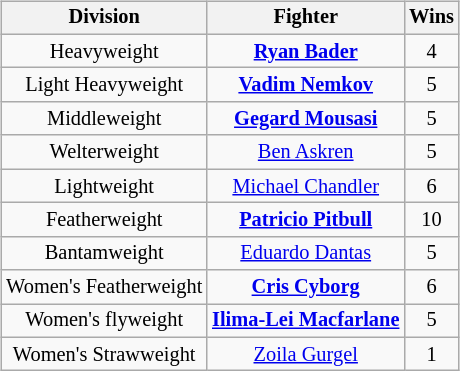<table>
<tr style="vertical-align:top; font-size:85%;">
<td><br><table class=wikitable>
<tr>
<th>Division</th>
<th>Fighter</th>
<th>Wins</th>
</tr>
<tr>
<td style="text-align:center;">Heavyweight</td>
<td style="text-align:center;"> <strong><a href='#'>Ryan Bader</a></strong></td>
<td style="text-align:center;">4</td>
</tr>
<tr>
<td style="text-align:center;">Light Heavyweight</td>
<td style="text-align:center;"> <strong><a href='#'>Vadim Nemkov</a></strong></td>
<td style="text-align:center;">5</td>
</tr>
<tr>
<td rowspan=1 style="text-align:center;">Middleweight</td>
<td style="text-align:center;"><strong> <a href='#'>Gegard Mousasi</a></strong></td>
<td rowspan=1 style="text-align:center;">5</td>
</tr>
<tr>
<td style="text-align:center;">Welterweight</td>
<td style="text-align:center;"> <a href='#'>Ben Askren</a></td>
<td style="text-align:center;">5</td>
</tr>
<tr>
<td style="text-align:center;">Lightweight</td>
<td style="text-align:center;"> <a href='#'>Michael Chandler</a></td>
<td style="text-align:center;">6</td>
</tr>
<tr>
<td style="text-align:center;">Featherweight</td>
<td style="text-align:center;"><strong> <a href='#'>Patricio Pitbull</a></strong></td>
<td style="text-align:center;">10</td>
</tr>
<tr>
<td style="text-align:center;">Bantamweight</td>
<td style="text-align:center;"> <a href='#'>Eduardo Dantas</a></td>
<td style="text-align:center;">5</td>
</tr>
<tr>
<td style="text-align:center;">Women's Featherweight</td>
<td style="text-align:center;"><strong> <a href='#'>Cris Cyborg</a></strong></td>
<td style="text-align:center;">6</td>
</tr>
<tr>
<td rowspan=1 style="text-align:center;">Women's flyweight</td>
<td style="text-align:center;"><strong> <a href='#'>Ilima-Lei Macfarlane</a></strong></td>
<td rowspan=1 style="text-align:center;">5</td>
</tr>
<tr>
<td style="text-align:center;">Women's Strawweight</td>
<td style="text-align:center;"> <a href='#'>Zoila Gurgel</a></td>
<td style="text-align:center;">1</td>
</tr>
</table>
</td>
</tr>
</table>
